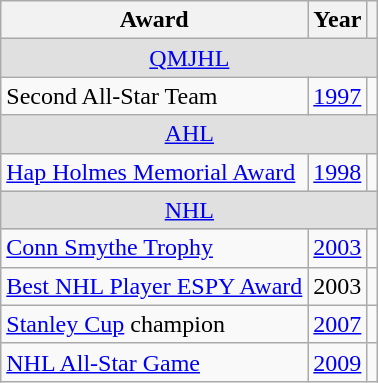<table class="wikitable">
<tr>
<th>Award</th>
<th>Year</th>
<th></th>
</tr>
<tr ALIGN="center" bgcolor="#e0e0e0">
<td colspan="3"><a href='#'>QMJHL</a></td>
</tr>
<tr>
<td>Second All-Star Team</td>
<td><a href='#'>1997</a></td>
<td></td>
</tr>
<tr ALIGN="center" bgcolor="#e0e0e0">
<td colspan="3"><a href='#'>AHL</a></td>
</tr>
<tr>
<td><a href='#'>Hap Holmes Memorial Award</a></td>
<td><a href='#'>1998</a></td>
<td></td>
</tr>
<tr ALIGN="center" bgcolor="#e0e0e0">
<td colspan="3"><a href='#'>NHL</a></td>
</tr>
<tr>
<td><a href='#'>Conn Smythe Trophy</a></td>
<td><a href='#'>2003</a></td>
<td></td>
</tr>
<tr>
<td><a href='#'>Best NHL Player ESPY Award</a></td>
<td>2003</td>
<td></td>
</tr>
<tr>
<td><a href='#'>Stanley Cup</a> champion</td>
<td><a href='#'>2007</a></td>
<td></td>
</tr>
<tr>
<td><a href='#'>NHL All-Star Game</a></td>
<td><a href='#'>2009</a></td>
<td></td>
</tr>
</table>
